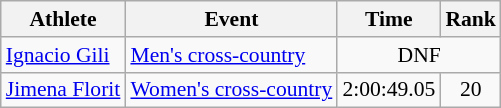<table class=wikitable style="font-size:90%">
<tr>
<th>Athlete</th>
<th>Event</th>
<th>Time</th>
<th>Rank</th>
</tr>
<tr>
<td><a href='#'>Ignacio Gili</a></td>
<td><a href='#'>Men's cross-country</a></td>
<td style="text-align:center;" colspan="2">DNF</td>
</tr>
<tr>
<td><a href='#'>Jimena Florit</a></td>
<td><a href='#'>Women's cross-country</a></td>
<td style="text-align:center;">2:00:49.05</td>
<td style="text-align:center;">20</td>
</tr>
</table>
